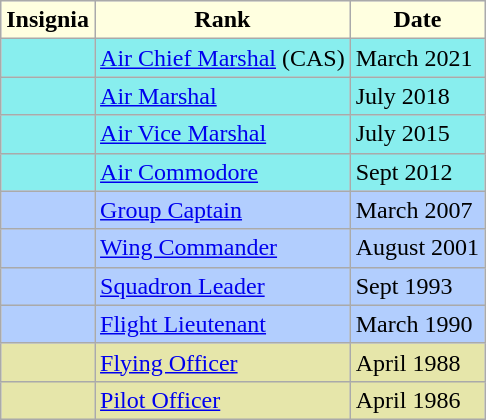<table class="wikitable">
<tr>
<th style="background:#FFFFE0">Insignia</th>
<th style="background:#FFFFE0">Rank</th>
<th style="background:#FFFFE0">Date</th>
</tr>
<tr>
<td style="background:#88EEEE;"> </td>
<td style="background:#88EEEE;"><a href='#'>Air Chief Marshal</a> (CAS)</td>
<td style="background:#88EEEE;">March 2021</td>
</tr>
<tr>
<td style="background:#88EEEE;"> </td>
<td style="background:#88EEEE;"><a href='#'>Air Marshal</a></td>
<td style="background:#88EEEE;">July 2018</td>
</tr>
<tr>
<td style="background:#88EEEE;"> </td>
<td style="background:#88EEEE;"><a href='#'>Air Vice Marshal</a></td>
<td style="background:#88EEEE;">July 2015</td>
</tr>
<tr>
<td style="background:#88EEEE;"> </td>
<td style="background:#88EEEE;"><a href='#'>Air Commodore</a></td>
<td style="background:#88EEEE;">Sept 2012</td>
</tr>
<tr>
<td style="background:#b2cefe;"></td>
<td style="background:#b2cefe;"><a href='#'>Group Captain</a></td>
<td style="background:#b2cefe;">March 2007</td>
</tr>
<tr>
<td style="background:#b2cefe;"></td>
<td style="background:#b2cefe;"><a href='#'>Wing Commander</a></td>
<td style="background:#b2cefe;">August 2001</td>
</tr>
<tr>
<td style="background:#b2cefe;"></td>
<td style="background:#b2cefe;"><a href='#'>Squadron Leader</a></td>
<td style="background:#b2cefe;">Sept 1993</td>
</tr>
<tr>
<td style="background:#b2cefe;"></td>
<td style="background:#b2cefe;"><a href='#'>Flight Lieutenant</a></td>
<td style="background:#b2cefe;">March 1990</td>
</tr>
<tr>
<td style="background:#e6e6aa;"></td>
<td style="background:#e6e6aa;"><a href='#'>Flying Officer</a></td>
<td style="background:#e6e6aa;">April 1988</td>
</tr>
<tr>
<td style="background:#e6e6aa;"></td>
<td style="background:#e6e6aa;"><a href='#'>Pilot Officer</a></td>
<td style="background:#e6e6aa;">April 1986</td>
</tr>
</table>
